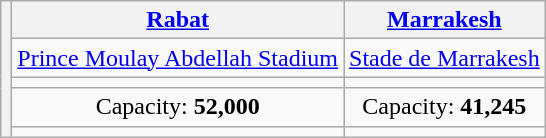<table class="wikitable" style="text-align:center">
<tr>
<th rowspan="5"></th>
<th><a href='#'>Rabat</a></th>
<th><a href='#'>Marrakesh</a></th>
</tr>
<tr>
<td><a href='#'>Prince Moulay Abdellah Stadium</a></td>
<td><a href='#'>Stade de Marrakesh</a></td>
</tr>
<tr>
<td></td>
<td></td>
</tr>
<tr>
<td>Capacity: <strong>52,000</strong></td>
<td>Capacity: <strong>41,245</strong></td>
</tr>
<tr>
<td></td>
<td></td>
</tr>
</table>
